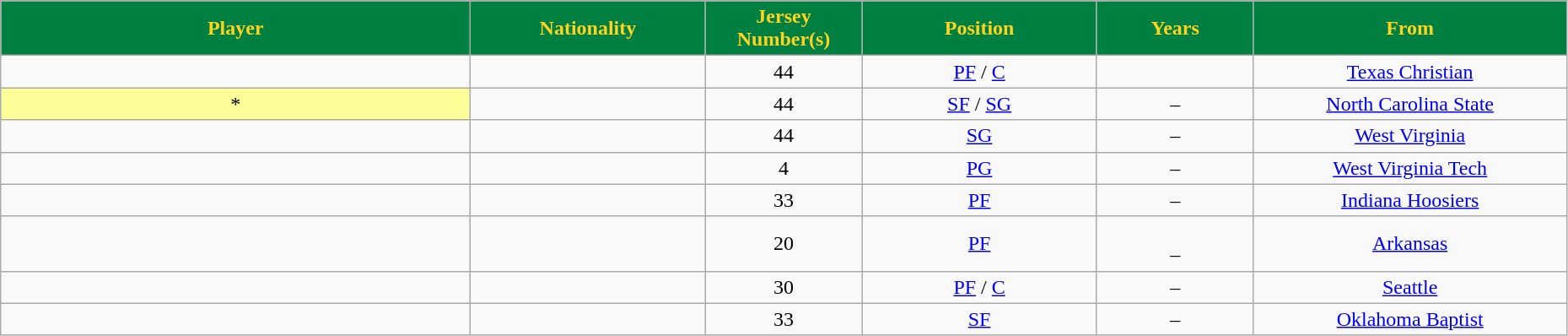<table class="wikitable" style="text-align:center" width="98%">
<tr>
<th style="background:#008040;color:#FFD321;" width="30%">Player</th>
<th style="background:#008040;color:#FFD321;" width="15%">Nationality</th>
<th style="background:#008040;color:#FFD321;" width="10%">Jersey Number(s)</th>
<th style="background:#008040;color:#FFD321;" width="15%">Position</th>
<th style="background:#008040;color:#FFD321;" width="10%">Years</th>
<th style="background:#008040;color:#FFD321;" width="20%">From</th>
</tr>
<tr>
<td></td>
<td></td>
<td>44</td>
<td><a href='#'>PF</a> / <a href='#'>C</a></td>
<td></td>
<td><a href='#'>Texas Christian</a></td>
</tr>
<tr>
<td bgcolor="#FFFF99">* </td>
<td></td>
<td>44</td>
<td><a href='#'>SF</a> / <a href='#'>SG</a></td>
<td>–</td>
<td><a href='#'>North Carolina State</a></td>
</tr>
<tr>
<td></td>
<td></td>
<td>44</td>
<td><a href='#'>SG</a></td>
<td>–</td>
<td><a href='#'>West Virginia</a></td>
</tr>
<tr>
<td></td>
<td></td>
<td>4</td>
<td><a href='#'>PG</a></td>
<td>–</td>
<td><a href='#'>West Virginia Tech</a></td>
</tr>
<tr>
<td></td>
<td></td>
<td>33</td>
<td><a href='#'>PF</a></td>
<td>–</td>
<td><a href='#'>Indiana Hoosiers</a></td>
</tr>
<tr>
<td></td>
<td></td>
<td>20</td>
<td><a href='#'>PF</a></td>
<td><br>–</td>
<td><a href='#'>Arkansas</a></td>
</tr>
<tr>
<td></td>
<td></td>
<td>30</td>
<td><a href='#'>PF</a> / <a href='#'>C</a></td>
<td>–</td>
<td><a href='#'>Seattle</a></td>
</tr>
<tr>
<td></td>
<td></td>
<td>33</td>
<td><a href='#'>SF</a></td>
<td>–</td>
<td><a href='#'>Oklahoma Baptist</a></td>
</tr>
</table>
